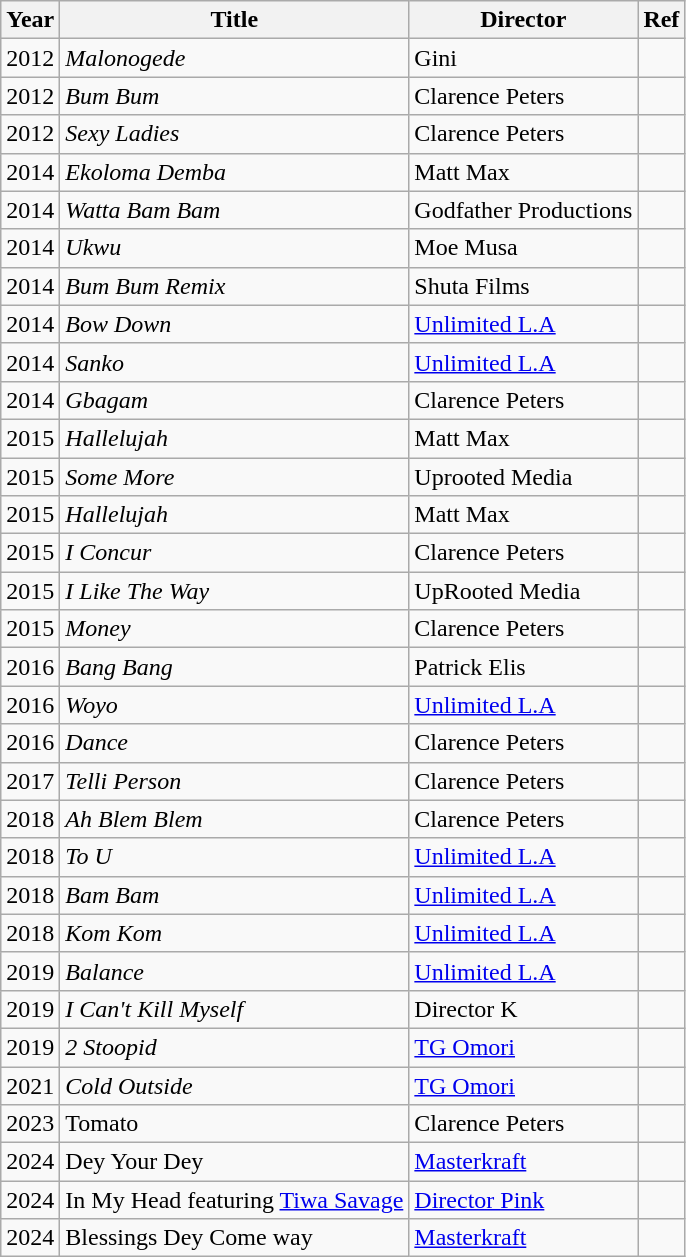<table class="wikitable">
<tr>
<th>Year</th>
<th>Title</th>
<th>Director</th>
<th>Ref</th>
</tr>
<tr>
<td>2012</td>
<td><em>Malonogede</em></td>
<td>Gini</td>
<td></td>
</tr>
<tr>
<td>2012</td>
<td><em>Bum Bum</em></td>
<td>Clarence Peters</td>
<td></td>
</tr>
<tr>
<td>2012</td>
<td><em>Sexy Ladies</em></td>
<td>Clarence Peters</td>
<td></td>
</tr>
<tr>
<td>2014</td>
<td><em>Ekoloma Demba</em></td>
<td>Matt Max</td>
<td></td>
</tr>
<tr>
<td>2014</td>
<td><em>Watta Bam Bam</em></td>
<td>Godfather Productions</td>
<td></td>
</tr>
<tr>
<td>2014</td>
<td><em>Ukwu</em></td>
<td>Moe Musa</td>
<td></td>
</tr>
<tr>
<td>2014</td>
<td><em>Bum Bum Remix</em></td>
<td>Shuta Films</td>
<td></td>
</tr>
<tr>
<td>2014</td>
<td><em>Bow Down</em></td>
<td><a href='#'>Unlimited L.A</a></td>
<td></td>
</tr>
<tr>
<td>2014</td>
<td><em>Sanko</em></td>
<td><a href='#'>Unlimited L.A</a></td>
<td></td>
</tr>
<tr>
<td>2014</td>
<td><em>Gbagam</em></td>
<td>Clarence Peters</td>
<td></td>
</tr>
<tr>
<td>2015</td>
<td><em>Hallelujah</em></td>
<td>Matt Max</td>
<td></td>
</tr>
<tr>
<td>2015</td>
<td><em>Some More</em></td>
<td>Uprooted Media</td>
<td></td>
</tr>
<tr>
<td>2015</td>
<td><em>Hallelujah</em></td>
<td>Matt Max</td>
<td></td>
</tr>
<tr>
<td>2015</td>
<td><em>I Concur</em></td>
<td>Clarence Peters</td>
<td></td>
</tr>
<tr>
<td>2015</td>
<td><em>I Like The Way</em></td>
<td>UpRooted Media</td>
<td></td>
</tr>
<tr>
<td>2015</td>
<td><em>Money</em></td>
<td>Clarence Peters</td>
<td></td>
</tr>
<tr>
<td>2016</td>
<td><em>Bang Bang</em></td>
<td>Patrick Elis</td>
<td></td>
</tr>
<tr>
<td>2016</td>
<td><em>Woyo</em></td>
<td><a href='#'>Unlimited L.A</a></td>
<td></td>
</tr>
<tr>
<td>2016</td>
<td><em>Dance</em></td>
<td>Clarence Peters</td>
<td></td>
</tr>
<tr>
<td>2017</td>
<td><em>Telli Person</em></td>
<td>Clarence Peters</td>
<td></td>
</tr>
<tr>
<td>2018</td>
<td><em>Ah Blem Blem</em></td>
<td>Clarence Peters</td>
<td></td>
</tr>
<tr>
<td>2018</td>
<td><em>To U</em></td>
<td><a href='#'>Unlimited L.A</a></td>
<td></td>
</tr>
<tr>
<td>2018</td>
<td><em>Bam Bam</em></td>
<td><a href='#'>Unlimited L.A</a></td>
<td></td>
</tr>
<tr>
<td>2018</td>
<td><em>Kom Kom</em></td>
<td><a href='#'>Unlimited L.A</a></td>
<td></td>
</tr>
<tr>
<td>2019</td>
<td><em>Balance</em></td>
<td><a href='#'>Unlimited L.A</a></td>
<td></td>
</tr>
<tr>
<td>2019</td>
<td><em>I Can't Kill Myself</em></td>
<td>Director K</td>
<td></td>
</tr>
<tr>
<td>2019</td>
<td><em>2 Stoopid</em></td>
<td><a href='#'>TG Omori</a></td>
<td></td>
</tr>
<tr>
<td>2021</td>
<td><em>Cold Outside</em></td>
<td><a href='#'>TG Omori</a></td>
<td></td>
</tr>
<tr>
<td>2023</td>
<td>Tomato</td>
<td>Clarence Peters</td>
<td></td>
</tr>
<tr>
<td>2024</td>
<td>Dey Your Dey</td>
<td><a href='#'>Masterkraft</a></td>
<td></td>
</tr>
<tr>
<td>2024</td>
<td>In My Head featuring <a href='#'>Tiwa Savage</a></td>
<td><a href='#'>Director Pink</a></td>
<td></td>
</tr>
<tr>
<td>2024</td>
<td>Blessings Dey Come way</td>
<td><a href='#'>Masterkraft</a></td>
<td></td>
</tr>
</table>
